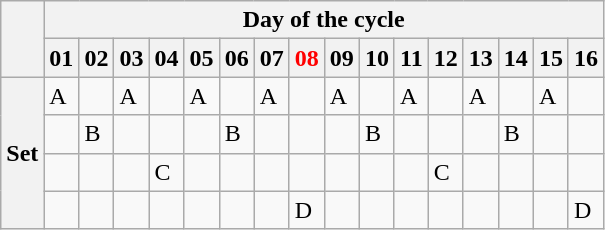<table class="wikitable">
<tr>
<th rowspan="2"></th>
<th colspan="16">Day of the cycle</th>
</tr>
<tr>
<th>01</th>
<th>02</th>
<th>03</th>
<th>04</th>
<th>05</th>
<th>06</th>
<th>07</th>
<th style="color:red;">08</th>
<th>09</th>
<th>10</th>
<th>11</th>
<th>12</th>
<th>13</th>
<th>14</th>
<th>15</th>
<th>16</th>
</tr>
<tr>
<th rowspan="4">Set</th>
<td>A</td>
<td></td>
<td>A</td>
<td></td>
<td>A</td>
<td></td>
<td>A</td>
<td></td>
<td>A</td>
<td></td>
<td>A</td>
<td></td>
<td>A</td>
<td></td>
<td>A</td>
<td></td>
</tr>
<tr>
<td></td>
<td>B</td>
<td></td>
<td></td>
<td></td>
<td>B</td>
<td></td>
<td></td>
<td></td>
<td>B</td>
<td></td>
<td></td>
<td></td>
<td>B</td>
<td></td>
<td></td>
</tr>
<tr>
<td></td>
<td></td>
<td></td>
<td>C</td>
<td></td>
<td></td>
<td></td>
<td></td>
<td></td>
<td></td>
<td></td>
<td>C</td>
<td></td>
<td></td>
<td></td>
<td></td>
</tr>
<tr>
<td></td>
<td></td>
<td></td>
<td></td>
<td></td>
<td></td>
<td></td>
<td>D</td>
<td></td>
<td></td>
<td></td>
<td></td>
<td></td>
<td></td>
<td></td>
<td>D</td>
</tr>
</table>
